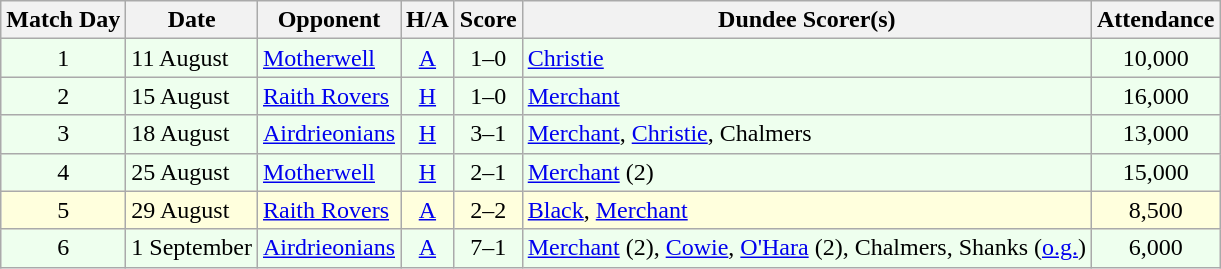<table class="wikitable" style="text-align:center">
<tr>
<th>Match Day</th>
<th>Date</th>
<th>Opponent</th>
<th>H/A</th>
<th>Score</th>
<th>Dundee Scorer(s)</th>
<th>Attendance</th>
</tr>
<tr bgcolor="#EEFFEE">
<td>1</td>
<td align="left">11 August</td>
<td align="left"><a href='#'>Motherwell</a></td>
<td><a href='#'>A</a></td>
<td>1–0</td>
<td align="left"><a href='#'>Christie</a></td>
<td>10,000</td>
</tr>
<tr bgcolor="#EEFFEE">
<td>2</td>
<td align="left">15 August</td>
<td align="left"><a href='#'>Raith Rovers</a></td>
<td><a href='#'>H</a></td>
<td>1–0</td>
<td align="left"><a href='#'>Merchant</a></td>
<td>16,000</td>
</tr>
<tr bgcolor="#EEFFEE">
<td>3</td>
<td align="left">18 August</td>
<td align="left"><a href='#'>Airdrieonians</a></td>
<td><a href='#'>H</a></td>
<td>3–1</td>
<td align="left"><a href='#'>Merchant</a>, <a href='#'>Christie</a>, Chalmers</td>
<td>13,000</td>
</tr>
<tr bgcolor="#EEFFEE">
<td>4</td>
<td align="left">25 August</td>
<td align="left"><a href='#'>Motherwell</a></td>
<td><a href='#'>H</a></td>
<td>2–1</td>
<td align="left"><a href='#'>Merchant</a> (2)</td>
<td>15,000</td>
</tr>
<tr bgcolor="#FFFFDD">
<td>5</td>
<td align="left">29 August</td>
<td align="left"><a href='#'>Raith Rovers</a></td>
<td><a href='#'>A</a></td>
<td>2–2</td>
<td align="left"><a href='#'>Black</a>, <a href='#'>Merchant</a></td>
<td>8,500</td>
</tr>
<tr bgcolor="#EEFFEE">
<td>6</td>
<td align="left">1 September</td>
<td align="left"><a href='#'>Airdrieonians</a></td>
<td><a href='#'>A</a></td>
<td>7–1</td>
<td align="left"><a href='#'>Merchant</a> (2), <a href='#'>Cowie</a>, <a href='#'>O'Hara</a> (2), Chalmers, Shanks (<a href='#'>o.g.</a>)</td>
<td>6,000</td>
</tr>
</table>
